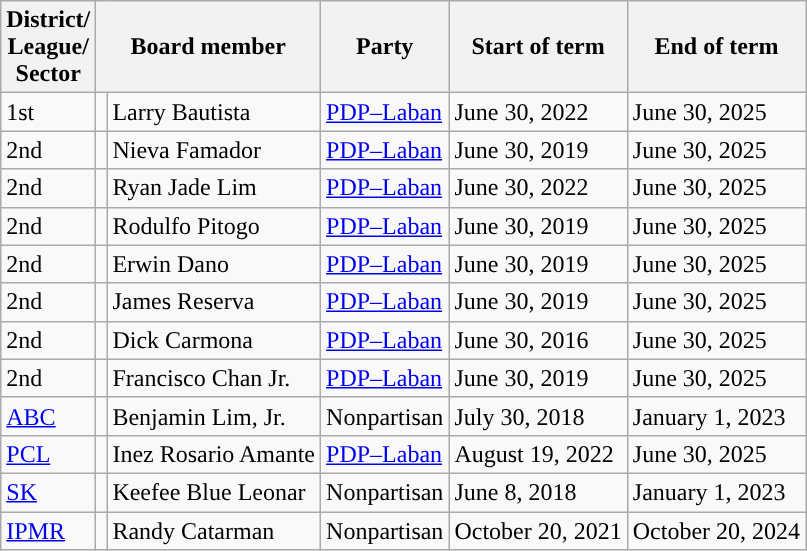<table class="wikitable">
<tr>
<th>District/<br>League/<br>Sector</th>
<th colspan="2">Board member</th>
<th>Party</th>
<th>Start of term</th>
<th>End of term</th>
</tr>
<tr>
<td>1st</td>
<td></td>
<td>Larry Bautista</td>
<td><a href='#'>PDP–Laban</a></td>
<td>June 30, 2022</td>
<td>June 30, 2025</td>
</tr>
<tr>
<td>2nd</td>
<td></td>
<td>Nieva Famador</td>
<td><a href='#'>PDP–Laban</a></td>
<td>June 30, 2019</td>
<td>June 30, 2025</td>
</tr>
<tr>
<td>2nd</td>
<td></td>
<td>Ryan Jade Lim</td>
<td><a href='#'>PDP–Laban</a></td>
<td>June 30, 2022</td>
<td>June 30, 2025</td>
</tr>
<tr>
<td>2nd</td>
<td></td>
<td>Rodulfo Pitogo</td>
<td><a href='#'>PDP–Laban</a></td>
<td>June 30, 2019</td>
<td>June 30, 2025</td>
</tr>
<tr>
<td>2nd</td>
<td></td>
<td>Erwin Dano</td>
<td><a href='#'>PDP–Laban</a></td>
<td>June 30, 2019</td>
<td>June 30, 2025</td>
</tr>
<tr>
<td>2nd</td>
<td></td>
<td>James Reserva</td>
<td><a href='#'>PDP–Laban</a></td>
<td>June 30, 2019</td>
<td>June 30, 2025</td>
</tr>
<tr>
<td>2nd</td>
<td></td>
<td>Dick Carmona</td>
<td><a href='#'>PDP–Laban</a></td>
<td>June 30, 2016</td>
<td>June 30, 2025</td>
</tr>
<tr>
<td>2nd</td>
<td></td>
<td>Francisco Chan Jr.</td>
<td><a href='#'>PDP–Laban</a></td>
<td>June 30, 2019</td>
<td>June 30, 2025</td>
</tr>
<tr>
<td><a href='#'>ABC</a></td>
<td></td>
<td>Benjamin Lim, Jr.</td>
<td>Nonpartisan</td>
<td>July 30, 2018</td>
<td>January 1, 2023</td>
</tr>
<tr>
<td><a href='#'>PCL</a></td>
<td></td>
<td>Inez Rosario Amante</td>
<td><a href='#'>PDP–Laban</a></td>
<td>August 19, 2022</td>
<td>June 30, 2025</td>
</tr>
<tr>
<td><a href='#'>SK</a></td>
<td></td>
<td>Keefee Blue Leonar</td>
<td>Nonpartisan</td>
<td>June 8, 2018</td>
<td>January 1, 2023</td>
</tr>
<tr>
<td><a href='#'>IPMR</a></td>
<td></td>
<td>Randy Catarman</td>
<td>Nonpartisan</td>
<td>October 20, 2021</td>
<td>October 20, 2024</td>
</tr>
</table>
